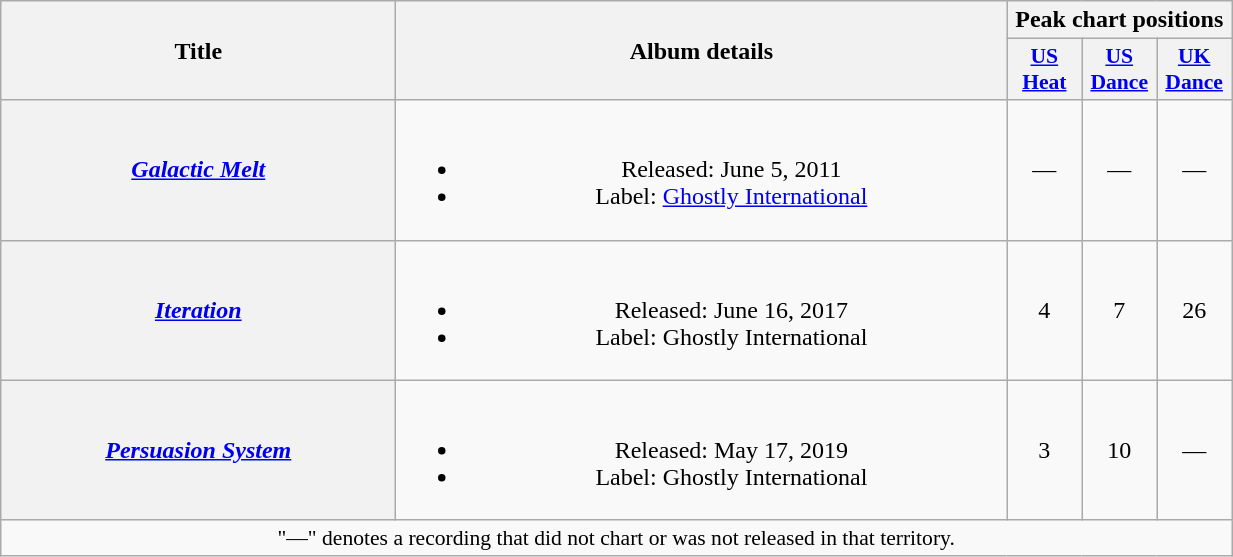<table class="wikitable plainrowheaders" style="text-align:center;">
<tr>
<th scope="col" rowspan="2" style="width:16em;">Title</th>
<th scope="col" rowspan="2" style="width:25em;">Album details</th>
<th scope="col" colspan="3">Peak chart positions</th>
</tr>
<tr>
<th scope="col" class="unsortable" style="width:3em; font-size:90%;"><a href='#'>US<br>Heat</a><br></th>
<th scope="col" class="unsortable" style="width:3em;font-size:90%;"><a href='#'>US<br>Dance</a><br></th>
<th scope="col" class="unsortable" style="width:3em;font-size:90%;"><a href='#'>UK<br>Dance</a><br></th>
</tr>
<tr>
<th scope="row"><em><a href='#'>Galactic Melt</a></em></th>
<td><br><ul><li>Released: June 5, 2011</li><li>Label: <a href='#'>Ghostly International</a></li></ul></td>
<td>—</td>
<td>—</td>
<td>—</td>
</tr>
<tr>
<th scope="row"><em><a href='#'>Iteration</a></em></th>
<td><br><ul><li>Released: June 16, 2017</li><li>Label: Ghostly International</li></ul></td>
<td>4</td>
<td>7</td>
<td>26</td>
</tr>
<tr>
<th scope="row"><em><a href='#'>Persuasion System</a></em></th>
<td><br><ul><li>Released: May 17, 2019</li><li>Label: Ghostly International</li></ul></td>
<td>3</td>
<td>10</td>
<td>—</td>
</tr>
<tr class="sortbottom">
<td colspan="14" style="font-size:90%">"—" denotes a recording that did not chart or was not released in that territory.</td>
</tr>
</table>
